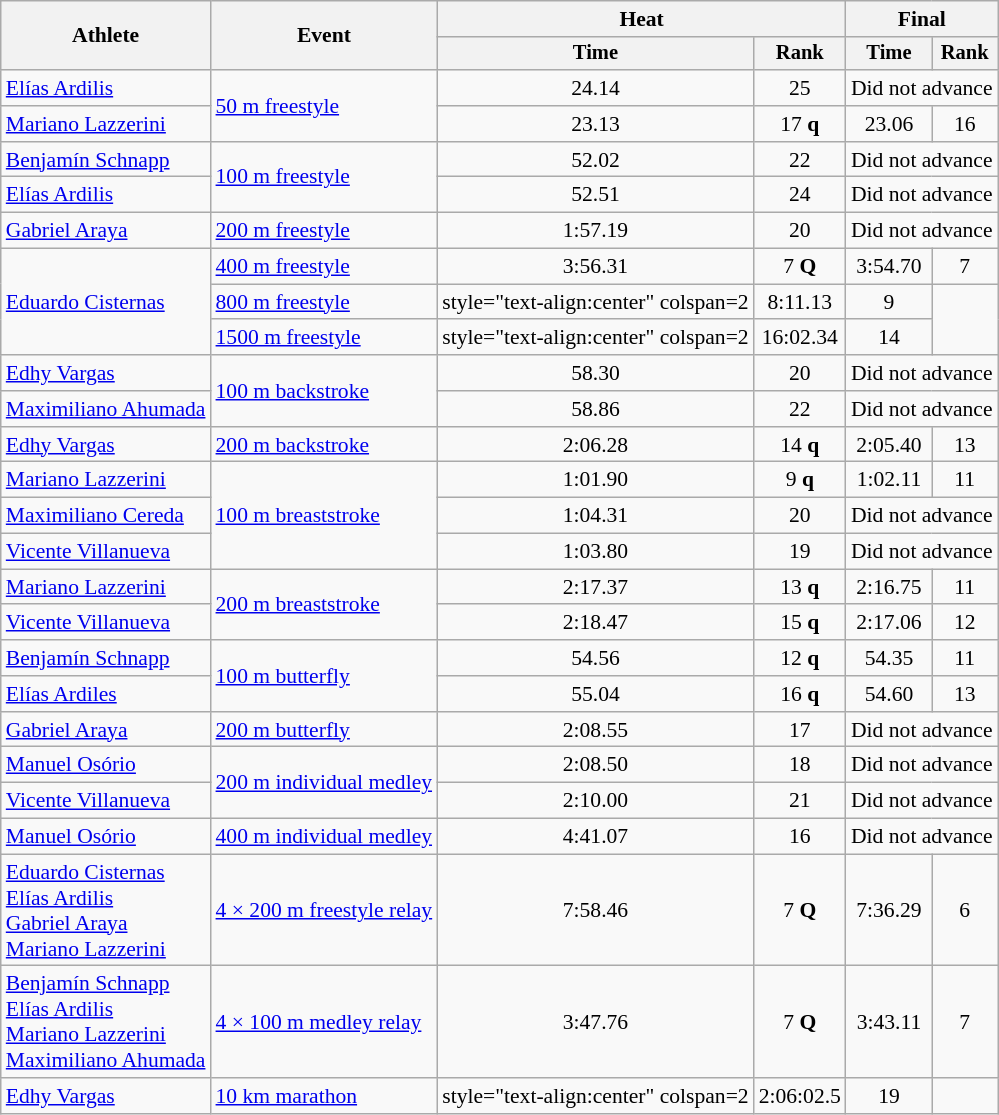<table class=wikitable style=font-size:90%;text-align:center>
<tr>
<th rowspan=2>Athlete</th>
<th rowspan=2>Event</th>
<th colspan=2>Heat</th>
<th colspan=2>Final</th>
</tr>
<tr style=font-size:95%>
<th>Time</th>
<th>Rank</th>
<th>Time</th>
<th>Rank</th>
</tr>
<tr>
<td align=left><a href='#'>Elías Ardilis</a></td>
<td align=left rowspan=2><a href='#'>50 m freestyle</a></td>
<td>24.14</td>
<td>25</td>
<td colspan="2">Did not advance</td>
</tr>
<tr>
<td align=left><a href='#'>Mariano Lazzerini</a></td>
<td>23.13</td>
<td>17 <strong>q</strong></td>
<td>23.06</td>
<td>16</td>
</tr>
<tr>
<td align=left><a href='#'>Benjamín Schnapp</a></td>
<td align=left rowspan=2><a href='#'>100 m freestyle</a></td>
<td>52.02</td>
<td>22</td>
<td colspan="2">Did not advance</td>
</tr>
<tr>
<td align=left><a href='#'>Elías Ardilis</a></td>
<td>52.51</td>
<td>24</td>
<td colspan="2">Did not advance</td>
</tr>
<tr>
<td align=left><a href='#'>Gabriel Araya</a></td>
<td align=left><a href='#'>200 m freestyle</a></td>
<td>1:57.19</td>
<td>20</td>
<td colspan="2">Did not advance</td>
</tr>
<tr>
<td align=left rowspan=3><a href='#'>Eduardo Cisternas</a></td>
<td align=left><a href='#'>400 m freestyle</a></td>
<td>3:56.31</td>
<td>7 <strong>Q</strong></td>
<td>3:54.70</td>
<td>7</td>
</tr>
<tr>
<td align=left><a href='#'>800 m freestyle</a></td>
<td>style="text-align:center" colspan=2 </td>
<td>8:11.13</td>
<td>9</td>
</tr>
<tr>
<td align=left><a href='#'>1500 m freestyle</a></td>
<td>style="text-align:center" colspan=2 </td>
<td>16:02.34</td>
<td>14</td>
</tr>
<tr>
<td align=left><a href='#'>Edhy Vargas</a></td>
<td align=left rowspan=2><a href='#'>100 m backstroke</a></td>
<td>58.30</td>
<td>20</td>
<td colspan="2">Did not advance</td>
</tr>
<tr>
<td align=left><a href='#'>Maximiliano Ahumada</a></td>
<td>58.86</td>
<td>22</td>
<td colspan="2">Did not advance</td>
</tr>
<tr>
<td align=left><a href='#'>Edhy Vargas</a></td>
<td align=left><a href='#'>200 m backstroke</a></td>
<td>2:06.28</td>
<td>14 <strong>q</strong></td>
<td>2:05.40</td>
<td>13</td>
</tr>
<tr>
<td align=left><a href='#'>Mariano Lazzerini</a></td>
<td align=left rowspan=3><a href='#'>100 m breaststroke</a></td>
<td>1:01.90</td>
<td>9 <strong>q</strong></td>
<td>1:02.11</td>
<td>11</td>
</tr>
<tr>
<td align=left><a href='#'>Maximiliano Cereda</a></td>
<td>1:04.31</td>
<td>20</td>
<td colspan="2">Did not advance</td>
</tr>
<tr>
<td align=left><a href='#'>Vicente Villanueva</a></td>
<td>1:03.80</td>
<td>19</td>
<td colspan="2">Did not advance</td>
</tr>
<tr>
<td align=left><a href='#'>Mariano Lazzerini</a></td>
<td align=left rowspan=2><a href='#'>200 m breaststroke</a></td>
<td>2:17.37</td>
<td>13 <strong>q</strong></td>
<td>2:16.75</td>
<td>11</td>
</tr>
<tr>
<td align=left><a href='#'>Vicente Villanueva</a></td>
<td>2:18.47</td>
<td>15 <strong>q</strong></td>
<td>2:17.06</td>
<td>12</td>
</tr>
<tr>
<td align=left><a href='#'>Benjamín Schnapp</a></td>
<td align=left rowspan=2><a href='#'>100 m butterfly</a></td>
<td>54.56</td>
<td>12 <strong>q</strong></td>
<td>54.35</td>
<td>11</td>
</tr>
<tr>
<td align=left><a href='#'>Elías Ardiles</a></td>
<td>55.04</td>
<td>16 <strong>q</strong></td>
<td>54.60</td>
<td>13</td>
</tr>
<tr>
<td align=left><a href='#'>Gabriel Araya</a></td>
<td align=left><a href='#'>200 m butterfly</a></td>
<td>2:08.55</td>
<td>17</td>
<td colspan="2">Did not advance</td>
</tr>
<tr>
<td align=left><a href='#'>Manuel Osório</a></td>
<td align=left rowspan=2><a href='#'>200 m individual medley</a></td>
<td>2:08.50</td>
<td>18</td>
<td colspan="2">Did not advance</td>
</tr>
<tr>
<td align=left><a href='#'>Vicente Villanueva</a></td>
<td>2:10.00</td>
<td>21</td>
<td colspan="2">Did not advance</td>
</tr>
<tr>
<td align=left><a href='#'>Manuel Osório</a></td>
<td align=left><a href='#'>400 m individual medley</a></td>
<td>4:41.07</td>
<td>16</td>
<td colspan="2">Did not advance</td>
</tr>
<tr>
<td align=left><a href='#'>Eduardo Cisternas</a><br><a href='#'>Elías Ardilis</a><br><a href='#'>Gabriel Araya</a><br><a href='#'>Mariano Lazzerini</a></td>
<td align=left><a href='#'>4 × 200 m freestyle relay</a></td>
<td>7:58.46</td>
<td>7 <strong>Q</strong></td>
<td>7:36.29</td>
<td>6</td>
</tr>
<tr>
<td align=left><a href='#'>Benjamín Schnapp</a><br><a href='#'>Elías Ardilis</a><br><a href='#'>Mariano Lazzerini</a><br><a href='#'>Maximiliano Ahumada</a></td>
<td align=left><a href='#'>4 × 100 m medley relay</a></td>
<td>3:47.76</td>
<td>7 <strong>Q</strong></td>
<td>3:43.11</td>
<td>7</td>
</tr>
<tr>
<td align=left><a href='#'>Edhy Vargas</a></td>
<td align=left rowspan=2><a href='#'>10 km marathon</a></td>
<td>style="text-align:center" colspan=2 </td>
<td>2:06:02.5</td>
<td>19</td>
</tr>
</table>
